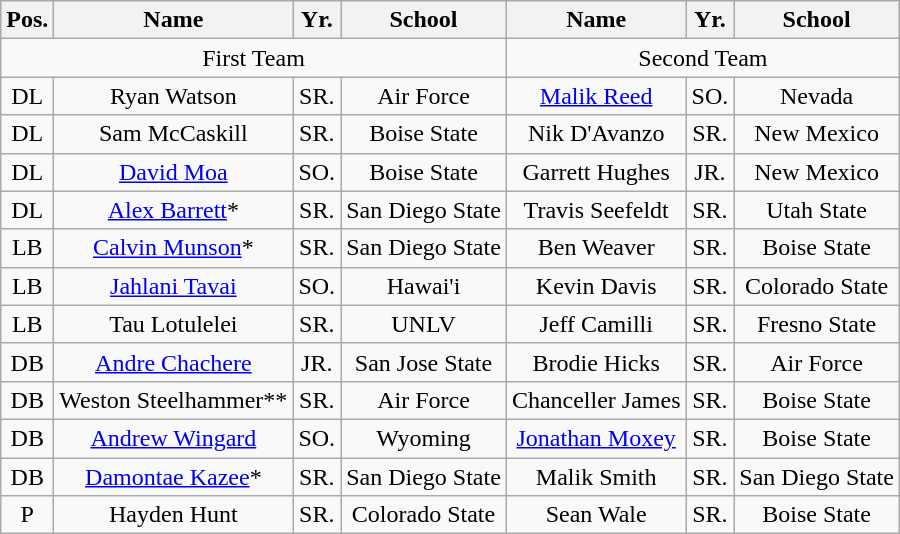<table class="wikitable">
<tr>
<th>Pos.</th>
<th>Name</th>
<th>Yr.</th>
<th>School</th>
<th>Name</th>
<th>Yr.</th>
<th>School</th>
</tr>
<tr>
<td colspan="4" style="text-align:center;">First Team</td>
<td colspan="4" style="text-align:center;">Second Team</td>
</tr>
<tr style="text-align:center;">
<td>DL</td>
<td>Ryan Watson</td>
<td>SR.</td>
<td>Air Force</td>
<td><a href='#'>Malik Reed</a></td>
<td>SO.</td>
<td>Nevada</td>
</tr>
<tr style="text-align:center;">
<td>DL</td>
<td>Sam McCaskill</td>
<td>SR.</td>
<td>Boise State</td>
<td>Nik D'Avanzo</td>
<td>SR.</td>
<td>New Mexico</td>
</tr>
<tr style="text-align:center;">
<td>DL</td>
<td><a href='#'>David Moa</a></td>
<td>SO.</td>
<td>Boise State</td>
<td>Garrett Hughes</td>
<td>JR.</td>
<td>New Mexico</td>
</tr>
<tr style="text-align:center;">
<td>DL</td>
<td><a href='#'>Alex Barrett</a>*</td>
<td>SR.</td>
<td>San Diego State</td>
<td>Travis Seefeldt</td>
<td>SR.</td>
<td>Utah State</td>
</tr>
<tr style="text-align:center;">
<td>LB</td>
<td><a href='#'>Calvin Munson</a>*</td>
<td>SR.</td>
<td>San Diego State</td>
<td>Ben Weaver</td>
<td>SR.</td>
<td>Boise State</td>
</tr>
<tr style="text-align:center;">
<td>LB</td>
<td><a href='#'>Jahlani Tavai</a></td>
<td>SO.</td>
<td>Hawai'i</td>
<td>Kevin Davis</td>
<td>SR.</td>
<td>Colorado State</td>
</tr>
<tr style="text-align:center;">
<td>LB</td>
<td>Tau Lotulelei</td>
<td>SR.</td>
<td>UNLV</td>
<td>Jeff Camilli</td>
<td>SR.</td>
<td>Fresno State</td>
</tr>
<tr style="text-align:center;">
<td>DB</td>
<td><a href='#'>Andre Chachere</a></td>
<td>JR.</td>
<td>San Jose State</td>
<td>Brodie Hicks</td>
<td>SR.</td>
<td>Air Force</td>
</tr>
<tr style="text-align:center;">
<td>DB</td>
<td>Weston Steelhammer**</td>
<td>SR.</td>
<td>Air Force</td>
<td>Chanceller James</td>
<td>SR.</td>
<td>Boise State</td>
</tr>
<tr style="text-align:center;">
<td>DB</td>
<td><a href='#'>Andrew Wingard</a></td>
<td>SO.</td>
<td>Wyoming</td>
<td><a href='#'>Jonathan Moxey</a></td>
<td>SR.</td>
<td>Boise State</td>
</tr>
<tr style="text-align:center;">
<td>DB</td>
<td><a href='#'>Damontae Kazee</a>*</td>
<td>SR.</td>
<td>San Diego State</td>
<td>Malik Smith</td>
<td>SR.</td>
<td>San Diego State</td>
</tr>
<tr style="text-align:center;">
<td>P</td>
<td>Hayden Hunt</td>
<td>SR.</td>
<td>Colorado State</td>
<td>Sean Wale</td>
<td>SR.</td>
<td>Boise State</td>
</tr>
</table>
